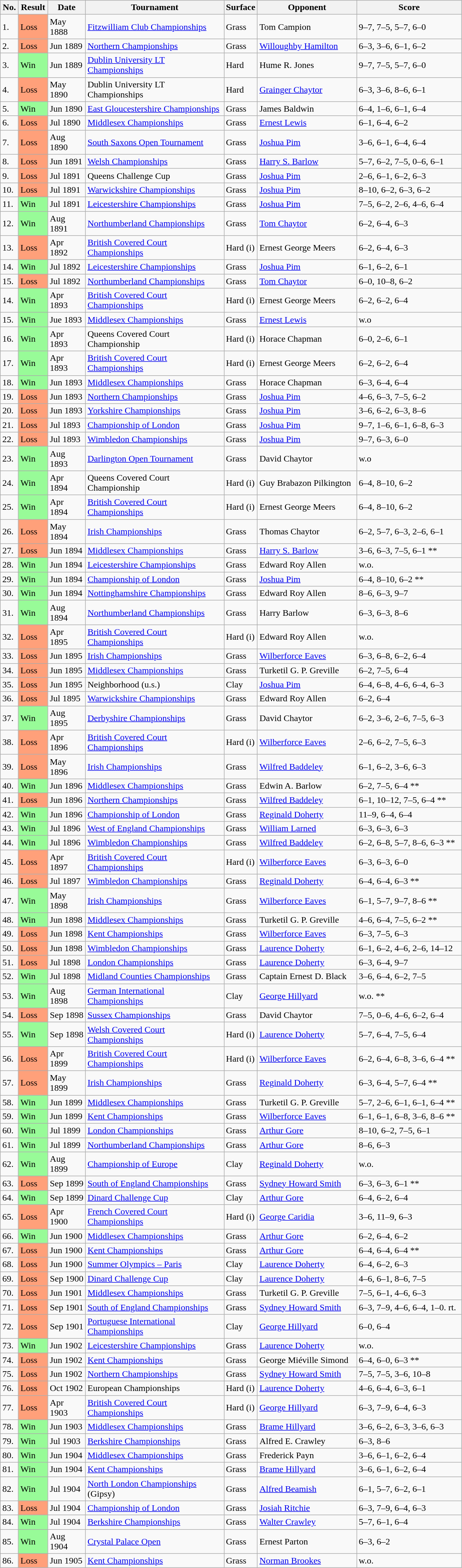<table class="sortable wikitable">
<tr>
<th style="width:25px">No.</th>
<th style="width:45px">Result</th>
<th style="width:60px">Date</th>
<th style="width:240px">Tournament</th>
<th style="width:50px">Surface</th>
<th style="width:170px">Opponent</th>
<th style="width:180px" class="unsortable">Score</th>
</tr>
<tr>
<td>1.</td>
<td style="background:#ffa07a;">Loss</td>
<td>May 1888</td>
<td><a href='#'>Fitzwilliam Club Championships</a></td>
<td>Grass</td>
<td> Tom Campion</td>
<td>9–7, 7–5, 5–7, 6–0</td>
</tr>
<tr>
<td>2.</td>
<td style="background:#ffa07a;">Loss</td>
<td>Jun 1889</td>
<td><a href='#'>Northern Championships</a></td>
<td>Grass</td>
<td> <a href='#'>Willoughby Hamilton</a></td>
<td>6–3, 3–6, 6–1, 6–2</td>
</tr>
<tr>
<td>3.</td>
<td style="background:#98fb98;">Win</td>
<td>Jun 1889</td>
<td><a href='#'>Dublin University LT Championships</a></td>
<td>Hard</td>
<td> Hume R. Jones</td>
<td>9–7, 7–5, 5–7, 6–0</td>
</tr>
<tr>
<td>4.</td>
<td style="background:#ffa07a;">Loss</td>
<td>May 1890</td>
<td>Dublin University LT Championships</td>
<td>Hard</td>
<td> <a href='#'>Grainger Chaytor</a></td>
<td>6–3, 3–6, 8–6, 6–1</td>
</tr>
<tr>
<td>5.</td>
<td style="background:#98fb98;">Win</td>
<td>Jun 1890</td>
<td><a href='#'>East Gloucestershire Championships</a></td>
<td>Grass</td>
<td> James Baldwin</td>
<td>6–4, 1–6, 6–1, 6–4</td>
</tr>
<tr>
<td>6.</td>
<td style="background:#ffa07a;">Loss</td>
<td>Jul 1890</td>
<td><a href='#'>Middlesex Championships</a></td>
<td>Grass</td>
<td> <a href='#'>Ernest Lewis</a></td>
<td>6–1, 6–4, 6–2</td>
</tr>
<tr>
<td>7.</td>
<td style="background:#ffa07a;">Loss</td>
<td>Aug 1890</td>
<td><a href='#'>South Saxons Open Tournament</a></td>
<td>Grass</td>
<td> <a href='#'>Joshua Pim</a></td>
<td>3–6, 6–1, 6–4, 6–4</td>
</tr>
<tr>
<td>8.</td>
<td style="background:#ffa07a;">Loss</td>
<td>Jun 1891</td>
<td><a href='#'>Welsh Championships</a></td>
<td>Grass</td>
<td> <a href='#'>Harry S. Barlow</a></td>
<td>5–7, 6–2, 7–5, 0–6, 6–1</td>
</tr>
<tr>
<td>9.</td>
<td style="background:#ffa07a;">Loss</td>
<td>Jul 1891</td>
<td>Queens Challenge Cup</td>
<td>Grass</td>
<td> <a href='#'>Joshua Pim</a></td>
<td>2–6, 6–1, 6–2, 6–3</td>
</tr>
<tr>
<td>10.</td>
<td style="background:#ffa07a;">Loss</td>
<td>Jul 1891</td>
<td><a href='#'>Warwickshire Championships</a></td>
<td>Grass</td>
<td> <a href='#'>Joshua Pim</a></td>
<td>8–10, 6–2, 6–3, 6–2</td>
</tr>
<tr>
<td>11.</td>
<td style="background:#98fb98;">Win</td>
<td>Jul 1891</td>
<td><a href='#'>Leicestershire Championships</a></td>
<td>Grass</td>
<td> <a href='#'>Joshua Pim</a></td>
<td>7–5, 6–2, 2–6, 4–6, 6–4</td>
</tr>
<tr>
<td>12.</td>
<td style="background:#98fb98;">Win</td>
<td>Aug 1891</td>
<td><a href='#'>Northumberland Championships</a></td>
<td>Grass</td>
<td> <a href='#'>Tom Chaytor</a></td>
<td>6–2, 6–4, 6–3</td>
</tr>
<tr>
<td>13.</td>
<td style="background:#ffa07a;">Loss</td>
<td>Apr 1892</td>
<td><a href='#'>British Covered Court Championships</a></td>
<td>Hard (i)</td>
<td> Ernest George Meers</td>
<td>6–2, 6–4, 6–3</td>
</tr>
<tr>
<td>14.</td>
<td style="background:#98fb98;">Win</td>
<td>Jul 1892</td>
<td><a href='#'>Leicestershire Championships</a></td>
<td>Grass</td>
<td> <a href='#'>Joshua Pim</a></td>
<td>6–1, 6–2, 6–1</td>
</tr>
<tr>
<td>15.</td>
<td style="background:#ffa07a;">Loss</td>
<td>Jul 1892</td>
<td><a href='#'>Northumberland Championships</a></td>
<td>Grass</td>
<td> <a href='#'>Tom Chaytor</a></td>
<td>6–0, 10–8, 6–2</td>
</tr>
<tr>
<td>14.</td>
<td style="background:#98fb98;">Win</td>
<td>Apr 1893</td>
<td><a href='#'>British Covered Court Championships</a></td>
<td>Hard (i)</td>
<td> Ernest George Meers</td>
<td>6–2, 6–2, 6–4</td>
</tr>
<tr>
<td>15.</td>
<td style="background:#98fb98;">Win</td>
<td>Jue 1893</td>
<td><a href='#'>Middlesex Championships</a></td>
<td>Grass</td>
<td> <a href='#'>Ernest Lewis</a></td>
<td>w.o</td>
</tr>
<tr>
<td>16.</td>
<td style="background:#98fb98;">Win</td>
<td>Apr 1893</td>
<td>Queens Covered Court Championship</td>
<td>Hard (i)</td>
<td> Horace Chapman</td>
<td>6–0, 2–6, 6–1</td>
</tr>
<tr>
<td>17.</td>
<td style="background:#98fb98;">Win</td>
<td>Apr 1893</td>
<td><a href='#'>British Covered Court Championships</a></td>
<td>Hard (i)</td>
<td> Ernest George Meers</td>
<td>6–2, 6–2, 6–4</td>
</tr>
<tr>
<td>18.</td>
<td style="background:#98fb98;">Win</td>
<td>Jun 1893</td>
<td><a href='#'>Middlesex Championships</a></td>
<td>Grass</td>
<td> Horace Chapman</td>
<td>6–3, 6–4, 6–4</td>
</tr>
<tr>
<td>19.</td>
<td style="background:#ffa07a;">Loss</td>
<td>Jun 1893</td>
<td><a href='#'>Northern Championships</a></td>
<td>Grass</td>
<td> <a href='#'>Joshua Pim</a></td>
<td>4–6, 6–3, 7–5, 6–2</td>
</tr>
<tr>
<td>20.</td>
<td style="background:#ffa07a;">Loss</td>
<td>Jun 1893</td>
<td><a href='#'>Yorkshire Championships</a></td>
<td>Grass</td>
<td> <a href='#'>Joshua Pim</a></td>
<td>3–6, 6–2, 6–3, 8–6</td>
</tr>
<tr>
<td>21.</td>
<td style="background:#ffa07a;">Loss</td>
<td>Jul 1893</td>
<td><a href='#'>Championship of London</a></td>
<td>Grass</td>
<td> <a href='#'>Joshua Pim</a></td>
<td>9–7, 1–6, 6–1, 6–8, 6–3</td>
</tr>
<tr>
<td>22.</td>
<td style="background:#ffa07a;">Loss</td>
<td>Jul 1893</td>
<td><a href='#'>Wimbledon Championships</a></td>
<td>Grass</td>
<td> <a href='#'>Joshua Pim</a></td>
<td>9–7, 6–3, 6–0</td>
</tr>
<tr>
<td>23.</td>
<td style="background:#98fb98;">Win</td>
<td>Aug 1893</td>
<td><a href='#'>Darlington Open Tournament</a></td>
<td>Grass</td>
<td> David Chaytor</td>
<td>w.o</td>
</tr>
<tr>
<td>24.</td>
<td style="background:#98fb98;">Win</td>
<td>Apr 1894</td>
<td>Queens Covered Court Championship</td>
<td>Hard (i)</td>
<td> Guy Brabazon Pilkington</td>
<td>6–4, 8–10, 6–2</td>
</tr>
<tr>
<td>25.</td>
<td style="background:#98fb98;">Win</td>
<td>Apr 1894</td>
<td><a href='#'>British Covered Court Championships</a></td>
<td>Hard (i)</td>
<td> Ernest George Meers</td>
<td>6–4, 8–10, 6–2</td>
</tr>
<tr>
<td>26.</td>
<td style="background:#ffa07a;">Loss</td>
<td>May 1894</td>
<td><a href='#'>Irish Championships</a></td>
<td>Grass</td>
<td> Thomas Chaytor</td>
<td>6–2, 5–7, 6–3, 2–6, 6–1</td>
</tr>
<tr>
<td>27.</td>
<td style="background:#ffa07a;">Loss</td>
<td>Jun 1894</td>
<td><a href='#'>Middlesex Championships</a></td>
<td>Grass</td>
<td> <a href='#'>Harry S. Barlow</a></td>
<td>3–6, 6–3, 7–5, 6–1 **</td>
</tr>
<tr>
<td>28.</td>
<td style="background:#98fb98;">Win</td>
<td>Jun 1894</td>
<td><a href='#'>Leicestershire Championships</a></td>
<td>Grass</td>
<td> Edward Roy Allen</td>
<td>w.o.</td>
</tr>
<tr>
<td>29.</td>
<td style="background:#98fb98;">Win</td>
<td>Jun 1894</td>
<td><a href='#'>Championship of London</a></td>
<td>Grass</td>
<td> <a href='#'>Joshua Pim</a></td>
<td>6–4, 8–10, 6–2 **</td>
</tr>
<tr>
<td>30.</td>
<td style="background:#98fb98;">Win</td>
<td>Jun 1894</td>
<td><a href='#'>Nottinghamshire Championships</a></td>
<td>Grass</td>
<td> Edward Roy Allen</td>
<td>8–6, 6–3, 9–7</td>
</tr>
<tr>
<td>31.</td>
<td style="background:#98fb98;">Win</td>
<td>Aug 1894</td>
<td><a href='#'>Northumberland Championships</a></td>
<td>Grass</td>
<td> Harry Barlow</td>
<td>6–3, 6–3, 8–6</td>
</tr>
<tr>
<td>32.</td>
<td style="background:#ffa07a;">Loss</td>
<td>Apr 1895</td>
<td><a href='#'>British Covered Court Championships</a></td>
<td>Hard (i)</td>
<td> Edward Roy Allen</td>
<td>w.o.</td>
</tr>
<tr>
<td>33.</td>
<td style="background:#ffa07a;">Loss</td>
<td>Jun 1895</td>
<td><a href='#'>Irish Championships</a></td>
<td>Grass</td>
<td> <a href='#'>Wilberforce Eaves</a></td>
<td>6–3, 6–8, 6–2, 6–4</td>
</tr>
<tr>
<td>34.</td>
<td style="background:#ffa07a;">Loss</td>
<td>Jun 1895</td>
<td><a href='#'>Middlesex Championships</a></td>
<td>Grass</td>
<td> Turketil G. P. Greville</td>
<td>6–2, 7–5, 6–4</td>
</tr>
<tr>
<td>35.</td>
<td style="background:#ffa07a;">Loss</td>
<td>Jun 1895</td>
<td>Neighborhood (u.s.)</td>
<td>Clay</td>
<td> <a href='#'>Joshua Pim</a></td>
<td>6–4, 6–8, 4–6, 6–4, 6–3</td>
</tr>
<tr>
<td>36.</td>
<td style="background:#ffa07a;">Loss</td>
<td>Jul 1895</td>
<td><a href='#'>Warwickshire Championships</a></td>
<td>Grass</td>
<td> Edward Roy Allen</td>
<td>6–2, 6–4</td>
</tr>
<tr>
<td>37.</td>
<td style="background:#98fb98;">Win</td>
<td>Aug 1895</td>
<td><a href='#'>Derbyshire Championships</a></td>
<td>Grass</td>
<td> David Chaytor</td>
<td>6–2, 3–6, 2–6, 7–5, 6–3</td>
</tr>
<tr>
<td>38.</td>
<td style="background:#ffa07a;">Loss</td>
<td>Apr 1896</td>
<td><a href='#'>British Covered Court Championships</a></td>
<td>Hard (i)</td>
<td> <a href='#'>Wilberforce Eaves</a></td>
<td>2–6, 6–2, 7–5, 6–3</td>
</tr>
<tr>
<td>39.</td>
<td style="background:#ffa07a;">Loss</td>
<td>May 1896</td>
<td><a href='#'>Irish Championships</a></td>
<td>Grass</td>
<td> <a href='#'>Wilfred Baddeley</a></td>
<td>6–1, 6–2, 3–6, 6–3</td>
</tr>
<tr>
<td>40.</td>
<td style="background:#98fb98;">Win</td>
<td>Jun 1896</td>
<td><a href='#'>Middlesex Championships</a></td>
<td>Grass</td>
<td> Edwin A. Barlow</td>
<td>6–2, 7–5, 6–4 **</td>
</tr>
<tr>
<td>41.</td>
<td style="background:#ffa07a;">Loss</td>
<td>Jun 1896</td>
<td><a href='#'>Northern Championships</a></td>
<td>Grass</td>
<td> <a href='#'>Wilfred Baddeley</a></td>
<td>6–1, 10–12, 7–5, 6–4 **</td>
</tr>
<tr>
<td>42.</td>
<td style="background:#98fb98;">Win</td>
<td>Jun 1896</td>
<td><a href='#'>Championship of London</a></td>
<td>Grass</td>
<td> <a href='#'>Reginald Doherty</a></td>
<td>11–9, 6–4, 6–4</td>
</tr>
<tr>
<td>43.</td>
<td style="background:#98fb98;">Win</td>
<td>Jul 1896</td>
<td><a href='#'>West of England Championships</a></td>
<td>Grass</td>
<td> <a href='#'>William Larned</a></td>
<td>6–3, 6–3, 6–3</td>
</tr>
<tr>
<td>44.</td>
<td style="background:#98fb98;">Win</td>
<td>Jul 1896</td>
<td><a href='#'>Wimbledon Championships</a></td>
<td>Grass</td>
<td> <a href='#'>Wilfred Baddeley</a></td>
<td>6–2, 6–8, 5–7, 8–6, 6–3 **</td>
</tr>
<tr>
<td>45.</td>
<td style="background:#ffa07a;">Loss</td>
<td>Apr 1897</td>
<td><a href='#'>British Covered Court Championships</a></td>
<td>Hard (i)</td>
<td> <a href='#'>Wilberforce Eaves</a></td>
<td>6–3, 6–3, 6–0</td>
</tr>
<tr>
<td>46.</td>
<td style="background:#ffa07a;">Loss</td>
<td>Jul 1897</td>
<td><a href='#'>Wimbledon Championships</a></td>
<td>Grass</td>
<td> <a href='#'>Reginald Doherty</a></td>
<td>6–4, 6–4, 6–3 **</td>
</tr>
<tr>
<td>47.</td>
<td style="background:#98fb98;">Win</td>
<td>May 1898</td>
<td><a href='#'>Irish Championships</a></td>
<td>Grass</td>
<td> <a href='#'>Wilberforce Eaves</a></td>
<td>6–1, 5–7, 9–7, 8–6 **</td>
</tr>
<tr>
<td>48.</td>
<td style="background:#98fb98;">Win</td>
<td>Jun 1898</td>
<td><a href='#'>Middlesex Championships</a></td>
<td>Grass</td>
<td> Turketil G. P. Greville</td>
<td>4–6, 6–4, 7–5, 6–2 **</td>
</tr>
<tr>
<td>49.</td>
<td style="background:#ffa07a;">Loss</td>
<td>Jun 1898</td>
<td><a href='#'>Kent Championships</a></td>
<td>Grass</td>
<td> <a href='#'>Wilberforce Eaves</a></td>
<td>6–3, 7–5, 6–3</td>
</tr>
<tr>
<td>50.</td>
<td style="background:#ffa07a;">Loss</td>
<td>Jun 1898</td>
<td><a href='#'>Wimbledon Championships</a></td>
<td>Grass</td>
<td> <a href='#'>Laurence Doherty</a></td>
<td>6–1, 6–2, 4–6, 2–6, 14–12</td>
</tr>
<tr>
<td>51.</td>
<td style="background:#ffa07a;">Loss</td>
<td>Jul 1898</td>
<td><a href='#'>London Championships</a></td>
<td>Grass</td>
<td> <a href='#'>Laurence Doherty</a></td>
<td>6–3, 6–4, 9–7</td>
</tr>
<tr>
<td>52.</td>
<td style="background:#98fb98;">Win</td>
<td>Jul 1898</td>
<td><a href='#'>Midland Counties Championships</a></td>
<td>Grass</td>
<td> Captain Ernest D. Black</td>
<td>3–6, 6–4, 6–2, 7–5</td>
</tr>
<tr>
<td>53.</td>
<td style="background:#98fb98;">Win</td>
<td>Aug 1898</td>
<td><a href='#'>German International Championships</a></td>
<td>Clay</td>
<td> <a href='#'>George Hillyard</a></td>
<td>w.o. **</td>
</tr>
<tr>
<td>54.</td>
<td style="background:#ffa07a;">Loss</td>
<td>Sep 1898</td>
<td><a href='#'>Sussex Championships</a></td>
<td>Grass</td>
<td> David Chaytor</td>
<td>7–5, 0–6, 4–6, 6–2, 6–4</td>
</tr>
<tr>
<td>55.</td>
<td style="background:#98fb98;">Win</td>
<td>Sep 1898</td>
<td><a href='#'>Welsh Covered Court Championships</a></td>
<td>Hard (i)</td>
<td> <a href='#'>Laurence Doherty</a></td>
<td>5–7, 6–4, 7–5, 6–4</td>
</tr>
<tr>
<td>56.</td>
<td style="background:#ffa07a;">Loss</td>
<td>Apr 1899</td>
<td><a href='#'>British Covered Court Championships</a></td>
<td>Hard (i)</td>
<td> <a href='#'>Wilberforce Eaves</a></td>
<td>6–2, 6–4, 6–8, 3–6, 6–4 **</td>
</tr>
<tr>
<td>57.</td>
<td style="background:#ffa07a;">Loss</td>
<td>May 1899</td>
<td><a href='#'>Irish Championships</a></td>
<td>Grass</td>
<td> <a href='#'>Reginald Doherty</a></td>
<td>6–3, 6–4, 5–7, 6–4 **</td>
</tr>
<tr>
<td>58.</td>
<td style="background:#98fb98;">Win</td>
<td>Jun 1899</td>
<td><a href='#'>Middlesex Championships</a></td>
<td>Grass</td>
<td> Turketil G. P. Greville</td>
<td>5–7, 2–6, 6–1, 6–1, 6–4 **</td>
</tr>
<tr>
<td>59.</td>
<td style="background:#98fb98;">Win</td>
<td>Jun 1899</td>
<td><a href='#'>Kent Championships</a></td>
<td>Grass</td>
<td> <a href='#'>Wilberforce Eaves</a></td>
<td>6–1, 6–1, 6–8, 3–6, 8–6 **</td>
</tr>
<tr>
<td>60.</td>
<td style="background:#98fb98;">Win</td>
<td>Jul 1899</td>
<td><a href='#'>London Championships</a></td>
<td>Grass</td>
<td> <a href='#'>Arthur Gore</a></td>
<td>8–10, 6–2, 7–5, 6–1</td>
</tr>
<tr>
<td>61.</td>
<td style="background:#98fb98;">Win</td>
<td>Jul 1899</td>
<td><a href='#'>Northumberland Championships</a></td>
<td>Grass</td>
<td> <a href='#'>Arthur Gore</a></td>
<td>8–6, 6–3</td>
</tr>
<tr>
<td>62.</td>
<td style="background:#98fb98;">Win</td>
<td>Aug 1899</td>
<td><a href='#'>Championship of Europe</a></td>
<td>Clay</td>
<td> <a href='#'>Reginald Doherty</a></td>
<td>w.o.</td>
</tr>
<tr>
<td>63.</td>
<td style="background:#ffa07a;">Loss</td>
<td>Sep 1899</td>
<td><a href='#'>South of England Championships</a></td>
<td>Grass</td>
<td> <a href='#'>Sydney Howard Smith</a></td>
<td>6–3, 6–3, 6–1 **</td>
</tr>
<tr>
<td>64.</td>
<td style="background:#98fb98;">Win</td>
<td>Sep 1899</td>
<td><a href='#'>Dinard Challenge Cup</a></td>
<td>Clay</td>
<td> <a href='#'>Arthur Gore</a></td>
<td>6–4, 6–2, 6–4</td>
</tr>
<tr>
<td>65.</td>
<td style="background:#ffa07a;">Loss</td>
<td>Apr 1900</td>
<td><a href='#'>French Covered Court Championships</a></td>
<td>Hard (i)</td>
<td> <a href='#'>George Caridia</a></td>
<td>3–6, 11–9, 6–3</td>
</tr>
<tr>
<td>66.</td>
<td style="background:#98fb98;">Win</td>
<td>Jun 1900</td>
<td><a href='#'>Middlesex Championships</a></td>
<td>Grass</td>
<td> <a href='#'>Arthur Gore</a></td>
<td>6–2, 6–4, 6–2</td>
</tr>
<tr>
<td>67.</td>
<td style="background:#ffa07a;">Loss</td>
<td>Jun 1900</td>
<td><a href='#'>Kent Championships</a></td>
<td>Grass</td>
<td> <a href='#'>Arthur Gore</a></td>
<td>6–4, 6–4, 6–4 **</td>
</tr>
<tr>
<td>68.</td>
<td style="background:#ffa07a;">Loss</td>
<td>Jun 1900</td>
<td><a href='#'>Summer Olympics – Paris</a></td>
<td>Clay</td>
<td> <a href='#'>Laurence Doherty</a></td>
<td>6–4, 6–2, 6–3</td>
</tr>
<tr>
<td>69.</td>
<td style="background:#ffa07a;">Loss</td>
<td>Sep 1900</td>
<td><a href='#'>Dinard Challenge Cup</a></td>
<td>Clay</td>
<td> <a href='#'>Laurence Doherty</a></td>
<td>4–6, 6–1, 8–6, 7–5</td>
</tr>
<tr>
<td>70.</td>
<td style="background:#ffa07a;">Loss</td>
<td>Jun 1901</td>
<td><a href='#'>Middlesex Championships</a></td>
<td>Grass</td>
<td> Turketil G. P. Greville</td>
<td>7–5, 6–1, 4–6, 6–3</td>
</tr>
<tr>
<td>71.</td>
<td style="background:#ffa07a;">Loss</td>
<td>Sep 1901</td>
<td><a href='#'>South of England Championships</a></td>
<td>Grass</td>
<td> <a href='#'>Sydney Howard Smith</a></td>
<td>6–3, 7–9, 4–6, 6–4, 1–0. rt.</td>
</tr>
<tr>
<td>72.</td>
<td style="background:#ffa07a;">Loss</td>
<td>Sep 1901</td>
<td><a href='#'>Portuguese International Championships</a></td>
<td>Clay</td>
<td> <a href='#'>George Hillyard</a></td>
<td>6–0, 6–4</td>
</tr>
<tr>
<td>73.</td>
<td style="background:#98fb98;">Win</td>
<td>Jun 1902</td>
<td><a href='#'>Leicestershire Championships</a></td>
<td>Grass</td>
<td> <a href='#'>Laurence Doherty</a></td>
<td>w.o.</td>
</tr>
<tr>
<td>74.</td>
<td style="background:#ffa07a;">Loss</td>
<td>Jun 1902</td>
<td><a href='#'>Kent Championships</a></td>
<td>Grass</td>
<td> George Miéville Simond</td>
<td>6–4, 6–0, 6–3 **</td>
</tr>
<tr>
<td>75.</td>
<td style="background:#ffa07a;">Loss</td>
<td>Jun 1902</td>
<td><a href='#'>Northern Championships</a></td>
<td>Grass</td>
<td> <a href='#'>Sydney Howard Smith</a></td>
<td>7–5, 7–5, 3–6, 10–8</td>
</tr>
<tr>
<td>76.</td>
<td style="background:#ffa07a;">Loss</td>
<td>Oct 1902</td>
<td>European Championships</td>
<td>Hard (i)</td>
<td> <a href='#'>Laurence Doherty</a></td>
<td>4–6, 6–4, 6–3, 6–1</td>
</tr>
<tr>
<td>77.</td>
<td style="background:#ffa07a;">Loss</td>
<td>Apr 1903</td>
<td><a href='#'>British Covered Court Championships</a></td>
<td>Hard (i)</td>
<td> <a href='#'>George Hillyard</a></td>
<td>6–3, 7–9, 6–4, 6–3</td>
</tr>
<tr>
<td>78.</td>
<td style="background:#98fb98;">Win</td>
<td>Jun 1903</td>
<td><a href='#'>Middlesex Championships</a></td>
<td>Grass</td>
<td> <a href='#'>Brame Hillyard</a></td>
<td>3–6, 6–2, 6–3, 3–6, 6–3</td>
</tr>
<tr>
<td>79.</td>
<td style="background:#98fb98;">Win</td>
<td>Jul 1903</td>
<td><a href='#'>Berkshire Championships</a></td>
<td>Grass</td>
<td> Alfred E. Crawley</td>
<td>6–3, 8–6</td>
</tr>
<tr>
<td>80.</td>
<td style="background:#98fb98;">Win</td>
<td>Jun 1904</td>
<td><a href='#'>Middlesex Championships</a></td>
<td>Grass</td>
<td> Frederick Payn</td>
<td>3–6, 6–1, 6–2, 6–4</td>
</tr>
<tr>
<td>81.</td>
<td style="background:#98fb98;">Win</td>
<td>Jun 1904</td>
<td><a href='#'>Kent Championships</a></td>
<td>Grass</td>
<td> <a href='#'>Brame Hillyard</a></td>
<td>3–6, 6–1, 6–2, 6–4</td>
</tr>
<tr>
<td>82.</td>
<td style="background:#98fb98;">Win</td>
<td>Jul 1904</td>
<td><a href='#'>North London Championships</a> (Gipsy)</td>
<td>Grass</td>
<td> <a href='#'>Alfred Beamish</a></td>
<td>6–1, 5–7, 6–2, 6–1</td>
</tr>
<tr>
<td>83.</td>
<td style="background:#ffa07a;">Loss</td>
<td>Jul 1904</td>
<td><a href='#'>Championship of London</a></td>
<td>Grass</td>
<td> <a href='#'>Josiah Ritchie</a></td>
<td>6–3, 7–9, 6–4, 6–3</td>
</tr>
<tr>
<td>84.</td>
<td style="background:#98fb98;">Win</td>
<td>Jul 1904</td>
<td><a href='#'>Berkshire Championships</a></td>
<td>Grass</td>
<td> <a href='#'>Walter Crawley</a></td>
<td>5–7, 6–1, 6–4</td>
</tr>
<tr>
<td>85.</td>
<td style="background:#98fb98;">Win</td>
<td>Aug 1904</td>
<td><a href='#'>Crystal Palace Open</a></td>
<td>Grass</td>
<td> Ernest Parton</td>
<td>6–3, 6–2</td>
</tr>
<tr>
<td>86.</td>
<td style="background:#ffa07a;">Loss</td>
<td>Jun 1905</td>
<td><a href='#'>Kent Championships</a></td>
<td>Grass</td>
<td> <a href='#'>Norman Brookes</a></td>
<td>w.o.</td>
</tr>
</table>
